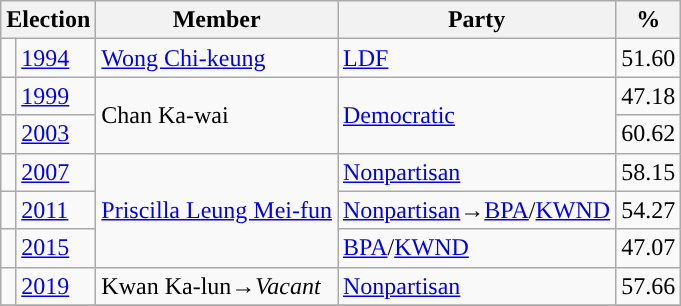<table class="wikitable">
<tr>
<th colspan="2">Election</th>
<th>Member</th>
<th>Party</th>
<th>%</th>
</tr>
<tr>
<td style="background-color: "></td>
<td><a href='#'>1994</a></td>
<td><a href='#'>Wong Chi-keung</a></td>
<td><a href='#'>LDF</a></td>
<td>51.60</td>
</tr>
<tr>
<td style="background-color: "></td>
<td><a href='#'>1999</a></td>
<td rowspan=2>Chan Ka-wai</td>
<td rowspan=2><a href='#'>Democratic</a></td>
<td>47.18</td>
</tr>
<tr>
<td style="background-color: "></td>
<td><a href='#'>2003</a></td>
<td>60.62</td>
</tr>
<tr>
<td style="background-color: "></td>
<td><a href='#'>2007</a></td>
<td rowspan=3><a href='#'>Priscilla Leung Mei-fun</a></td>
<td rowspan=1><a href='#'>Nonpartisan</a></td>
<td>58.15</td>
</tr>
<tr>
<td style="background-color: "></td>
<td><a href='#'>2011</a></td>
<td><a href='#'>Nonpartisan</a>→<a href='#'>BPA</a>/<a href='#'>KWND</a></td>
<td>54.27</td>
</tr>
<tr>
<td style="background-color: "></td>
<td><a href='#'>2015</a></td>
<td><a href='#'>BPA</a>/<a href='#'>KWND</a></td>
<td>47.07</td>
</tr>
<tr>
<td style="background-color: "></td>
<td><a href='#'>2019</a></td>
<td>Kwan Ka-lun→<em>Vacant</em></td>
<td><a href='#'>Nonpartisan</a></td>
<td>57.66</td>
</tr>
<tr>
</tr>
</table>
